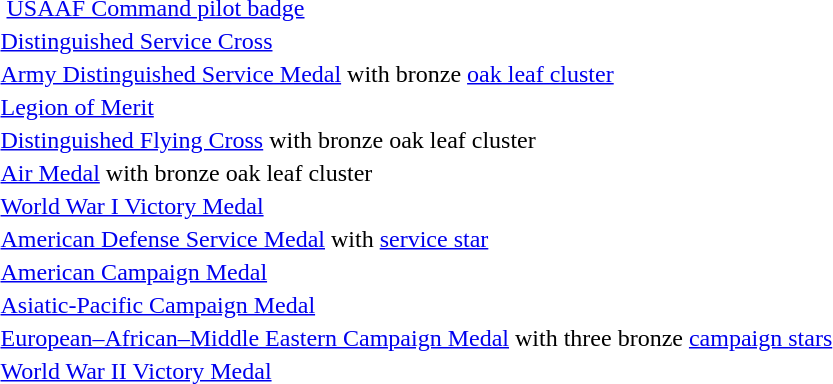<table>
<tr>
<td colspan="2">  <a href='#'>USAAF Command pilot badge</a></td>
</tr>
<tr>
<td></td>
<td><a href='#'>Distinguished Service Cross</a></td>
</tr>
<tr>
<td></td>
<td><a href='#'>Army Distinguished Service Medal</a> with bronze <a href='#'>oak leaf cluster</a></td>
</tr>
<tr>
<td></td>
<td><a href='#'>Legion of Merit</a></td>
</tr>
<tr>
<td></td>
<td><a href='#'>Distinguished Flying Cross</a> with bronze oak leaf cluster</td>
</tr>
<tr>
<td></td>
<td><a href='#'>Air Medal</a> with bronze oak leaf cluster</td>
</tr>
<tr>
<td></td>
<td><a href='#'>World War I Victory Medal</a></td>
</tr>
<tr>
<td></td>
<td><a href='#'>American Defense Service Medal</a> with <a href='#'>service star</a></td>
</tr>
<tr>
<td></td>
<td><a href='#'>American Campaign Medal</a></td>
</tr>
<tr>
<td></td>
<td><a href='#'>Asiatic-Pacific Campaign Medal</a></td>
</tr>
<tr>
<td></td>
<td><a href='#'>European–African–Middle Eastern Campaign Medal</a> with three bronze <a href='#'>campaign stars</a></td>
</tr>
<tr>
<td></td>
<td><a href='#'>World War II Victory Medal</a></td>
</tr>
<tr>
</tr>
</table>
